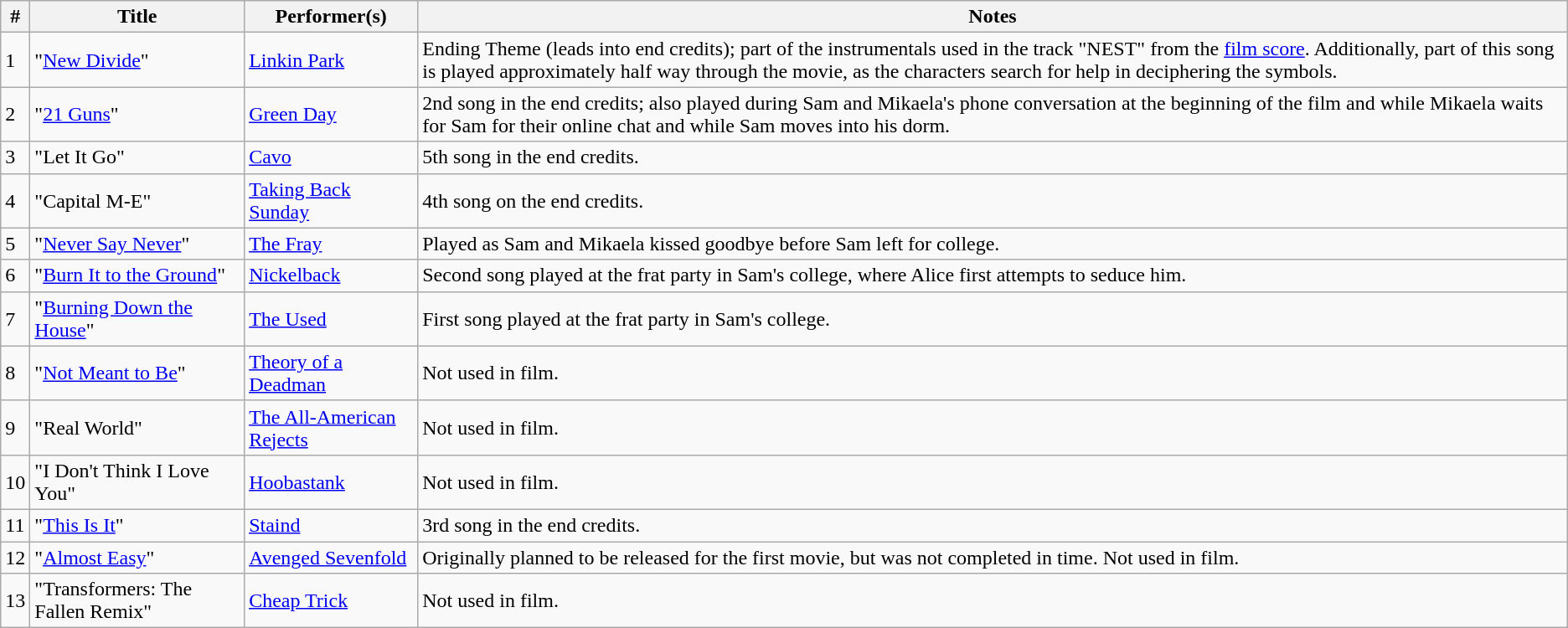<table class="wikitable">
<tr>
<th style="text-align:center;">#</th>
<th style="text-align:center;">Title</th>
<th style="text-align:center;">Performer(s)</th>
<th style="text-align:center;">Notes</th>
</tr>
<tr>
<td>1</td>
<td>"<a href='#'>New Divide</a>"</td>
<td><a href='#'>Linkin Park</a></td>
<td>Ending Theme (leads into end credits); part of the instrumentals used in the track "NEST" from the <a href='#'>film score</a>. Additionally, part of this song is played approximately half way through the movie, as the characters search for help in deciphering the symbols.</td>
</tr>
<tr>
<td>2</td>
<td>"<a href='#'>21 Guns</a>"</td>
<td><a href='#'>Green Day</a></td>
<td>2nd song in the end credits; also played during Sam and Mikaela's phone conversation at the beginning of the film and while Mikaela waits for Sam for their online chat and while Sam moves into his dorm.</td>
</tr>
<tr>
<td>3</td>
<td>"Let It Go"</td>
<td><a href='#'>Cavo</a></td>
<td>5th song in the end credits.</td>
</tr>
<tr>
<td>4</td>
<td>"Capital M-E"</td>
<td><a href='#'>Taking Back Sunday</a></td>
<td>4th song on the end credits.</td>
</tr>
<tr>
<td>5</td>
<td>"<a href='#'>Never Say Never</a>"</td>
<td><a href='#'>The Fray</a></td>
<td>Played as Sam and Mikaela kissed goodbye before Sam left for college.</td>
</tr>
<tr>
<td>6</td>
<td>"<a href='#'>Burn It to the Ground</a>"</td>
<td><a href='#'>Nickelback</a></td>
<td>Second song played at the frat party in Sam's college, where Alice first attempts to seduce him.</td>
</tr>
<tr>
<td>7</td>
<td>"<a href='#'>Burning Down the House</a>"</td>
<td><a href='#'>The Used</a></td>
<td>First song played at the frat party in Sam's college.</td>
</tr>
<tr>
<td>8</td>
<td>"<a href='#'>Not Meant to Be</a>"</td>
<td><a href='#'>Theory of a Deadman</a></td>
<td>Not used in film.</td>
</tr>
<tr>
<td>9</td>
<td>"Real World"</td>
<td><a href='#'>The All-American Rejects</a></td>
<td>Not used in film.</td>
</tr>
<tr>
<td>10</td>
<td>"I Don't Think I Love You"</td>
<td><a href='#'>Hoobastank</a></td>
<td>Not used in film.</td>
</tr>
<tr>
<td>11</td>
<td>"<a href='#'>This Is It</a>"</td>
<td><a href='#'>Staind</a></td>
<td>3rd song in the end credits.</td>
</tr>
<tr>
<td>12</td>
<td>"<a href='#'>Almost Easy</a>"</td>
<td><a href='#'>Avenged Sevenfold</a></td>
<td>Originally planned to be released for the first movie, but was not completed in time. Not used in film.</td>
</tr>
<tr>
<td>13</td>
<td>"Transformers: The Fallen Remix"</td>
<td><a href='#'>Cheap Trick</a></td>
<td>Not used in film.</td>
</tr>
</table>
